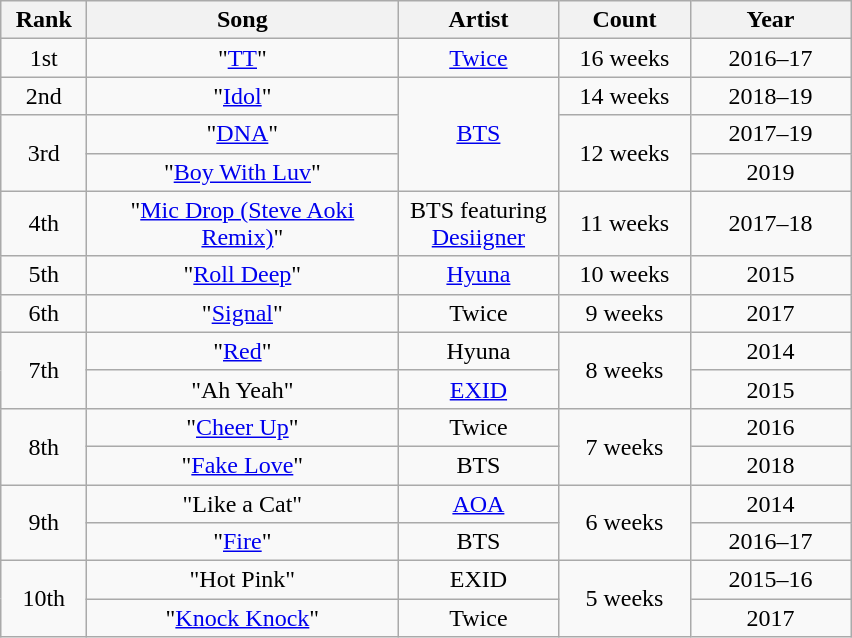<table class="wikitable" style="text-align: center;">
<tr>
<th scope="col" style="width: 50px;">Rank</th>
<th scope="col" style="width: 200px;">Song</th>
<th scope="col" style="width: 100px;">Artist</th>
<th scope="col" style="width: 80px;">Count</th>
<th scope="col" style="width: 100px;">Year</th>
</tr>
<tr>
<td>1st</td>
<td>"<a href='#'>TT</a>"</td>
<td><a href='#'>Twice</a></td>
<td>16 weeks</td>
<td>2016–17</td>
</tr>
<tr>
<td>2nd</td>
<td>"<a href='#'>Idol</a>"</td>
<td rowspan="3"><a href='#'>BTS</a></td>
<td>14 weeks</td>
<td>2018–19</td>
</tr>
<tr>
<td rowspan="2">3rd</td>
<td>"<a href='#'>DNA</a>"</td>
<td rowspan="2">12 weeks</td>
<td>2017–19</td>
</tr>
<tr>
<td>"<a href='#'>Boy With Luv</a>"</td>
<td>2019</td>
</tr>
<tr>
<td>4th</td>
<td>"<a href='#'>Mic Drop (Steve Aoki Remix)</a>"</td>
<td>BTS featuring <a href='#'>Desiigner</a></td>
<td>11 weeks</td>
<td>2017–18</td>
</tr>
<tr>
<td>5th</td>
<td>"<a href='#'>Roll Deep</a>"</td>
<td><a href='#'>Hyuna</a></td>
<td>10 weeks</td>
<td>2015</td>
</tr>
<tr>
<td>6th</td>
<td>"<a href='#'>Signal</a>"</td>
<td>Twice</td>
<td>9 weeks</td>
<td>2017</td>
</tr>
<tr>
<td rowspan="2">7th</td>
<td>"<a href='#'>Red</a>"</td>
<td>Hyuna</td>
<td rowspan="2">8 weeks</td>
<td>2014</td>
</tr>
<tr>
<td>"Ah Yeah"</td>
<td><a href='#'>EXID</a></td>
<td>2015</td>
</tr>
<tr>
<td rowspan="2">8th</td>
<td>"<a href='#'>Cheer Up</a>"</td>
<td>Twice</td>
<td rowspan="2">7 weeks</td>
<td>2016</td>
</tr>
<tr>
<td>"<a href='#'>Fake Love</a>"</td>
<td>BTS</td>
<td>2018</td>
</tr>
<tr>
<td rowspan="2">9th</td>
<td>"Like a Cat"</td>
<td><a href='#'>AOA</a></td>
<td rowspan="2">6 weeks</td>
<td>2014</td>
</tr>
<tr>
<td>"<a href='#'>Fire</a>"</td>
<td>BTS</td>
<td>2016–17</td>
</tr>
<tr>
<td rowspan="5">10th</td>
<td>"Hot Pink"</td>
<td>EXID</td>
<td rowspan="2">5 weeks</td>
<td>2015–16</td>
</tr>
<tr>
<td>"<a href='#'>Knock Knock</a>"</td>
<td>Twice</td>
<td>2017</td>
</tr>
</table>
